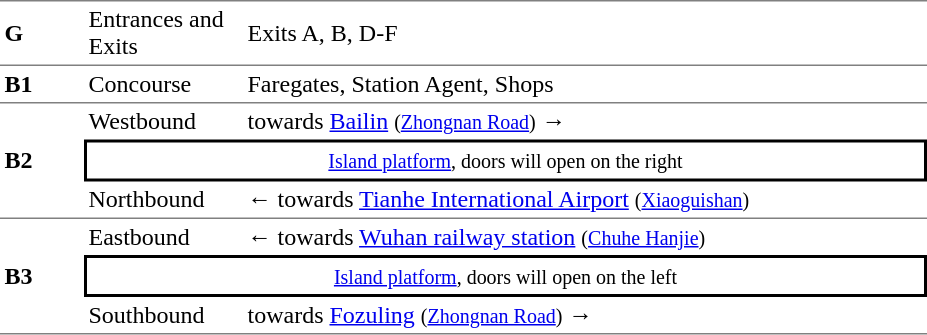<table table border=0 cellspacing=0 cellpadding=3>
<tr>
<td style="border-bottom:solid 1px gray; border-top:solid 1px gray;" width=50><strong>G</strong></td>
<td style="border-bottom:solid 1px gray; border-top:solid 1px gray;" width=100>Entrances and Exits</td>
<td style="border-bottom:solid 1px gray; border-top:solid 1px gray;" width=450>Exits A, B, D-F</td>
</tr>
<tr>
<td style="border-bottom:solid 1px gray;"><strong>B1</strong></td>
<td style="border-bottom:solid 1px gray;">Concourse</td>
<td style="border-bottom:solid 1px gray;">Faregates, Station Agent, Shops</td>
</tr>
<tr>
<td style="border-bottom:solid 1px gray;" rowspan=3><strong>B2</strong></td>
<td>Westbound</td>
<td> towards <a href='#'>Bailin</a> <small>(<a href='#'>Zhongnan Road</a>)</small> →</td>
</tr>
<tr>
<td style="border-right:solid 2px black;border-left:solid 2px black;border-top:solid 2px black;border-bottom:solid 2px black;text-align:center;" colspan=2><small><a href='#'>Island platform</a>, doors will open on the right</small></td>
</tr>
<tr>
<td style="border-bottom:solid 1px gray;">Northbound</td>
<td style="border-bottom:solid 1px gray;">←  towards <a href='#'>Tianhe International Airport</a> <small>(<a href='#'>Xiaoguishan</a>)</small></td>
</tr>
<tr>
<td style="border-bottom:solid 1px gray;" rowspan=3><strong>B3</strong></td>
<td>Eastbound</td>
<td>←  towards <a href='#'>Wuhan railway station</a> <small>(<a href='#'>Chuhe Hanjie</a>)</small></td>
</tr>
<tr>
<td style="border-right:solid 2px black;border-left:solid 2px black;border-top:solid 2px black;border-bottom:solid 2px black;text-align:center;" colspan=2><small><a href='#'>Island platform</a>, doors will open on the left</small></td>
</tr>
<tr>
<td style="border-bottom:solid 1px gray;">Southbound</td>
<td style="border-bottom:solid 1px gray;"> towards <a href='#'>Fozuling</a> <small>(<a href='#'>Zhongnan Road</a>)</small> →</td>
</tr>
</table>
